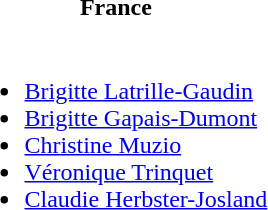<table>
<tr>
<th>France</th>
</tr>
<tr>
<td><br><ul><li><a href='#'>Brigitte Latrille-Gaudin</a></li><li><a href='#'>Brigitte Gapais-Dumont</a></li><li><a href='#'>Christine Muzio</a></li><li><a href='#'>Véronique Trinquet</a></li><li><a href='#'>Claudie Herbster-Josland</a></li></ul></td>
</tr>
</table>
